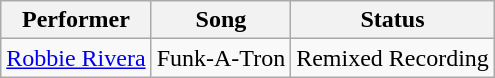<table class="wikitable">
<tr>
<th>Performer</th>
<th>Song</th>
<th>Status</th>
</tr>
<tr>
<td><a href='#'>Robbie Rivera</a></td>
<td>Funk-A-Tron</td>
<td>Remixed Recording</td>
</tr>
</table>
